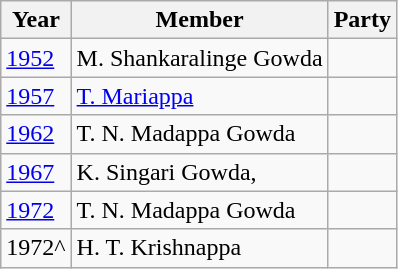<table class="wikitable sortable">
<tr>
<th>Year</th>
<th>Member</th>
<th colspan=2>Party</th>
</tr>
<tr>
<td><a href='#'>1952</a></td>
<td>M. Shankaralinge Gowda</td>
<td></td>
</tr>
<tr>
<td><a href='#'>1957</a></td>
<td><a href='#'>T. Mariappa</a></td>
<td></td>
</tr>
<tr>
<td><a href='#'>1962</a></td>
<td>T. N. Madappa Gowda</td>
<td></td>
</tr>
<tr>
<td><a href='#'>1967</a></td>
<td>K. Singari Gowda,</td>
<td></td>
</tr>
<tr>
<td><a href='#'>1972</a></td>
<td>T. N. Madappa Gowda</td>
</tr>
<tr>
<td>1972^</td>
<td>H. T. Krishnappa</td>
<td></td>
</tr>
</table>
